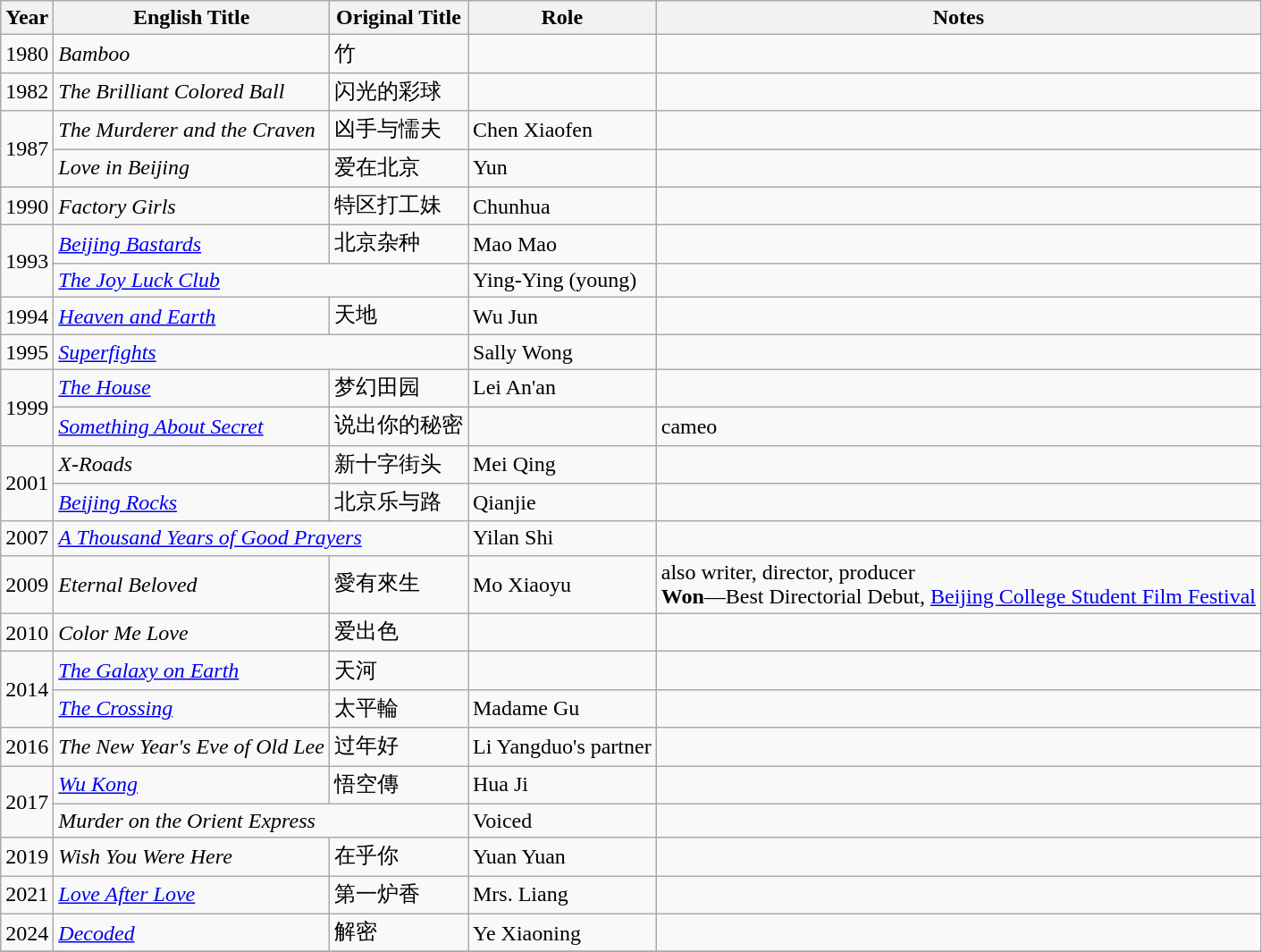<table class="wikitable sortable">
<tr>
<th>Year</th>
<th>English Title</th>
<th>Original Title</th>
<th>Role</th>
<th>Notes</th>
</tr>
<tr>
<td>1980</td>
<td><em>Bamboo</em></td>
<td>竹</td>
<td></td>
<td></td>
</tr>
<tr>
<td>1982</td>
<td><em>The Brilliant Colored Ball</em></td>
<td>闪光的彩球</td>
<td></td>
<td></td>
</tr>
<tr>
<td rowspan=2>1987</td>
<td><em>The Murderer and the Craven</em></td>
<td>凶手与懦夫</td>
<td>Chen Xiaofen</td>
<td></td>
</tr>
<tr>
<td><em>Love in Beijing</em></td>
<td>爱在北京</td>
<td>Yun</td>
<td></td>
</tr>
<tr>
<td>1990</td>
<td><em>Factory Girls</em></td>
<td>特区打工妹</td>
<td>Chunhua</td>
<td></td>
</tr>
<tr>
<td rowspan=2>1993</td>
<td><em><a href='#'>Beijing Bastards</a></em></td>
<td>北京杂种</td>
<td>Mao Mao</td>
<td></td>
</tr>
<tr>
<td colspan=2><em><a href='#'>The Joy Luck Club</a></em></td>
<td>Ying-Ying (young)</td>
<td></td>
</tr>
<tr>
<td>1994</td>
<td><em><a href='#'>Heaven and Earth</a></em></td>
<td>天地</td>
<td>Wu Jun</td>
<td></td>
</tr>
<tr>
<td>1995</td>
<td colspan=2><em><a href='#'>Superfights</a></em></td>
<td>Sally Wong</td>
<td></td>
</tr>
<tr>
<td rowspan=2>1999</td>
<td><em><a href='#'>The House</a></em></td>
<td>梦幻田园</td>
<td>Lei An'an</td>
<td></td>
</tr>
<tr>
<td><em><a href='#'>Something About Secret</a></em></td>
<td>说出你的秘密</td>
<td></td>
<td>cameo</td>
</tr>
<tr>
<td rowspan=2>2001</td>
<td><em>X-Roads</em></td>
<td>新十字街头</td>
<td>Mei Qing</td>
<td></td>
</tr>
<tr>
<td><em><a href='#'>Beijing Rocks</a></em></td>
<td>北京乐与路</td>
<td>Qianjie</td>
<td></td>
</tr>
<tr>
<td>2007</td>
<td colspan=2><em><a href='#'>A Thousand Years of Good Prayers</a></em></td>
<td>Yilan Shi</td>
<td></td>
</tr>
<tr>
<td>2009</td>
<td><em>Eternal Beloved</em></td>
<td>愛有來生</td>
<td>Mo Xiaoyu</td>
<td>also writer, director, producer<br><strong>Won</strong>—Best Directorial Debut, <a href='#'>Beijing College Student Film Festival</a></td>
</tr>
<tr>
<td>2010</td>
<td><em>Color Me Love</em></td>
<td>爱出色</td>
<td></td>
<td></td>
</tr>
<tr>
<td rowspan=2>2014</td>
<td><em><a href='#'>The Galaxy on Earth</a></em></td>
<td>天河</td>
<td></td>
<td></td>
</tr>
<tr>
<td><em><a href='#'>The Crossing</a></em></td>
<td>太平輪</td>
<td>Madame Gu</td>
<td></td>
</tr>
<tr>
<td>2016</td>
<td><em>The New Year's Eve of Old Lee</em></td>
<td>过年好</td>
<td>Li Yangduo's partner</td>
<td></td>
</tr>
<tr>
<td rowspan=2>2017</td>
<td><em><a href='#'>Wu Kong</a></em></td>
<td>悟空傳</td>
<td>Hua Ji</td>
<td></td>
</tr>
<tr>
<td colspan=2><em>Murder on the Orient Express</em></td>
<td>Voiced</td>
<td></td>
</tr>
<tr>
<td>2019</td>
<td><em>Wish You Were Here</em></td>
<td>在乎你</td>
<td>Yuan Yuan</td>
<td></td>
</tr>
<tr>
<td>2021</td>
<td><em><a href='#'>Love After Love</a></em></td>
<td>第一炉香</td>
<td>Mrs. Liang</td>
<td></td>
</tr>
<tr>
<td>2024</td>
<td><em><a href='#'>Decoded</a></em></td>
<td>解密</td>
<td>Ye Xiaoning</td>
<td></td>
</tr>
<tr>
</tr>
</table>
